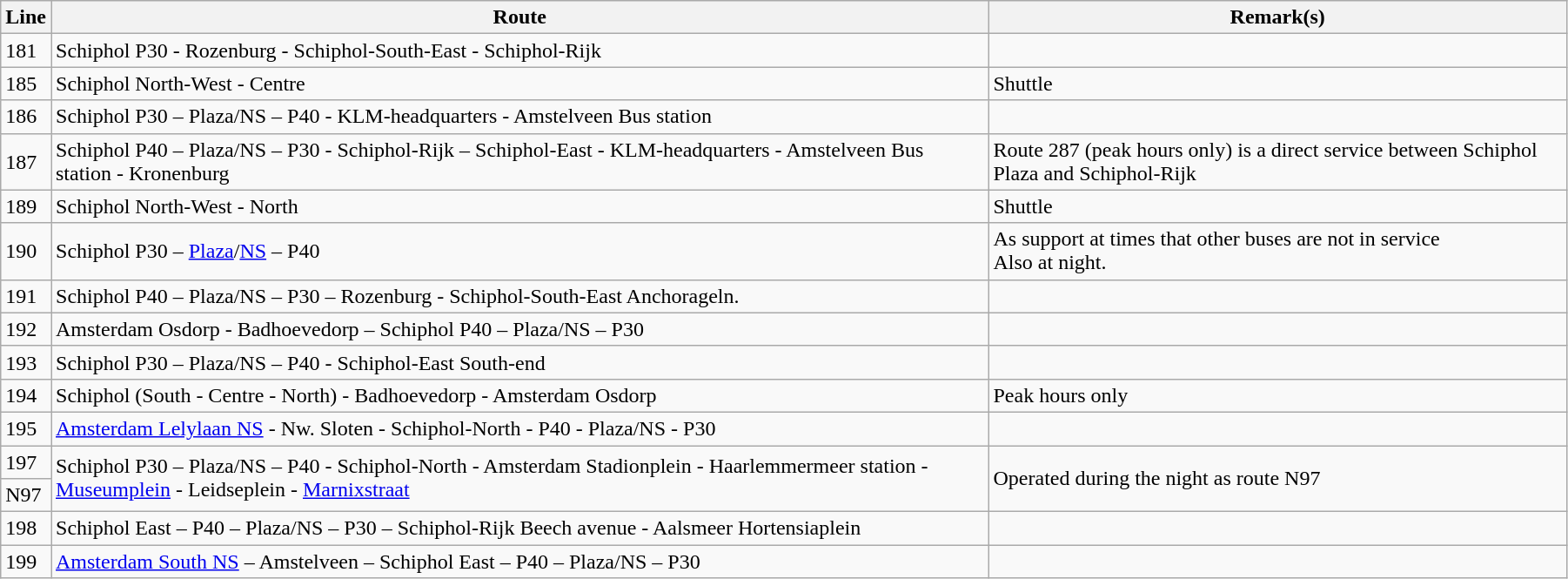<table class="wikitable" width="95%">
<tr>
<th>Line</th>
<th>Route</th>
<th>Remark(s)</th>
</tr>
<tr>
<td>181</td>
<td>Schiphol P30 - Rozenburg - Schiphol-South-East - Schiphol-Rijk</td>
</tr>
<tr>
<td>185</td>
<td>Schiphol North-West - Centre</td>
<td>Shuttle</td>
</tr>
<tr>
<td>186</td>
<td>Schiphol P30 – Plaza/NS – P40 - KLM-headquarters - Amstelveen Bus station</td>
<td></td>
</tr>
<tr>
<td>187</td>
<td>Schiphol P40 – Plaza/NS – P30 - Schiphol-Rijk – Schiphol-East - KLM-headquarters - Amstelveen Bus station - Kronenburg</td>
<td>Route 287 (peak hours only) is a direct service between Schiphol Plaza and Schiphol-Rijk</td>
</tr>
<tr>
<td>189</td>
<td>Schiphol North-West - North</td>
<td>Shuttle</td>
</tr>
<tr>
<td>190</td>
<td>Schiphol P30 – <a href='#'>Plaza</a>/<a href='#'>NS</a> – P40</td>
<td>As support at times that other buses are not in service<br>Also at night.</td>
</tr>
<tr>
<td>191</td>
<td>Schiphol P40 – Plaza/NS – P30 – Rozenburg - Schiphol-South-East Anchorageln.</td>
<td></td>
</tr>
<tr>
<td>192</td>
<td>Amsterdam Osdorp - Badhoevedorp – Schiphol P40 – Plaza/NS – P30</td>
<td></td>
</tr>
<tr>
<td>193</td>
<td>Schiphol P30 – Plaza/NS – P40 - Schiphol-East South-end</td>
<td></td>
</tr>
<tr>
<td>194</td>
<td>Schiphol (South - Centre - North) - Badhoevedorp - Amsterdam Osdorp</td>
<td>Peak hours only</td>
</tr>
<tr>
<td>195</td>
<td><a href='#'>Amsterdam Lelylaan NS</a> - Nw. Sloten - Schiphol-North - P40 - Plaza/NS - P30</td>
<td></td>
</tr>
<tr>
<td>197</td>
<td rowspan="2">Schiphol P30 – Plaza/NS – P40 - Schiphol-North - Amsterdam Stadionplein - Haarlemmermeer station - <a href='#'>Museumplein</a> - Leidseplein - <a href='#'>Marnixstraat</a></td>
<td rowspan="2">Operated during the night as route N97</td>
</tr>
<tr>
<td>N97</td>
</tr>
<tr>
<td>198</td>
<td>Schiphol East – P40 – Plaza/NS – P30 – Schiphol-Rijk Beech avenue - Aalsmeer Hortensiaplein</td>
<td></td>
</tr>
<tr>
<td>199</td>
<td><a href='#'>Amsterdam South NS</a> – Amstelveen – Schiphol East – P40 – Plaza/NS – P30</td>
<td></td>
</tr>
</table>
